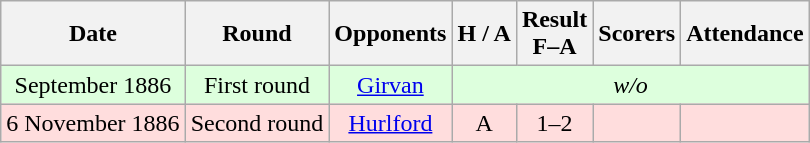<table class="wikitable" style="text-align:center">
<tr>
<th>Date</th>
<th>Round</th>
<th>Opponents</th>
<th>H / A</th>
<th>Result<br>F–A</th>
<th>Scorers</th>
<th>Attendance</th>
</tr>
<tr bgcolor=#ddffdd>
<td>September 1886</td>
<td>First round</td>
<td><a href='#'>Girvan</a></td>
<td colspan="4"><em>w/o</em></td>
</tr>
<tr bgcolor=#ffdddd>
<td>6 November 1886</td>
<td>Second round</td>
<td><a href='#'>Hurlford</a></td>
<td>A</td>
<td>1–2</td>
<td></td>
<td></td>
</tr>
</table>
